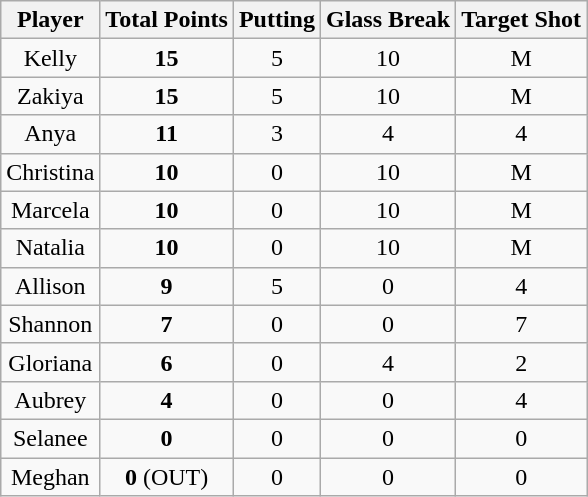<table class="wikitable" style="text-align:center;">
<tr>
<th>Player</th>
<th>Total Points</th>
<th>Putting</th>
<th>Glass Break</th>
<th>Target Shot</th>
</tr>
<tr>
<td>Kelly</td>
<td><strong>15</strong></td>
<td>5</td>
<td>10</td>
<td>M</td>
</tr>
<tr>
<td>Zakiya</td>
<td><strong>15</strong></td>
<td>5</td>
<td>10</td>
<td>M</td>
</tr>
<tr>
<td>Anya</td>
<td><strong>11</strong></td>
<td>3</td>
<td>4</td>
<td>4</td>
</tr>
<tr>
<td>Christina</td>
<td><strong>10</strong></td>
<td>0</td>
<td>10</td>
<td>M</td>
</tr>
<tr>
<td>Marcela</td>
<td><strong>10</strong></td>
<td>0</td>
<td>10</td>
<td>M</td>
</tr>
<tr>
<td>Natalia</td>
<td><strong>10</strong></td>
<td>0</td>
<td>10</td>
<td>M</td>
</tr>
<tr>
<td>Allison</td>
<td><strong>9</strong></td>
<td>5</td>
<td>0</td>
<td>4</td>
</tr>
<tr>
<td>Shannon</td>
<td><strong>7</strong></td>
<td>0</td>
<td>0</td>
<td>7</td>
</tr>
<tr>
<td>Gloriana</td>
<td><strong>6</strong></td>
<td>0</td>
<td>4</td>
<td>2</td>
</tr>
<tr>
<td>Aubrey</td>
<td><strong>4</strong></td>
<td>0</td>
<td>0</td>
<td>4</td>
</tr>
<tr>
<td>Selanee</td>
<td><strong>0</strong></td>
<td>0</td>
<td>0</td>
<td>0</td>
</tr>
<tr>
<td>Meghan</td>
<td><strong>0</strong> (OUT)</td>
<td>0</td>
<td>0</td>
<td>0</td>
</tr>
</table>
